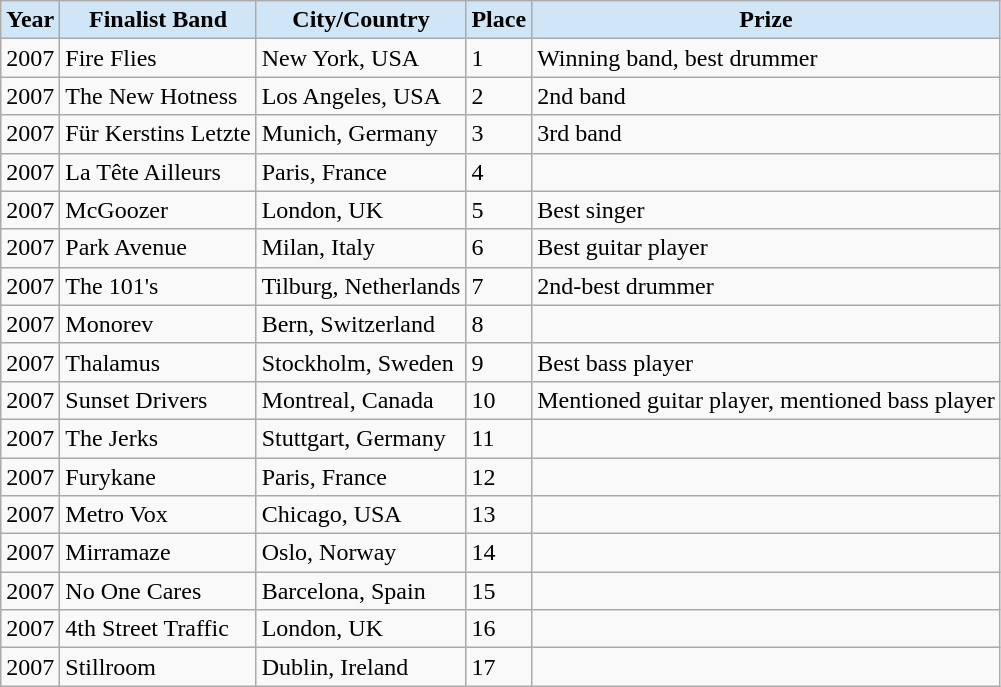<table class="wikitable collapsible">
<tr>
<th style="background:#d0e5f5">Year</th>
<th style="background:#d0e5f5">Finalist Band</th>
<th style="background:#d0e5f5">City/Country</th>
<th style="background:#d0e5f5">Place</th>
<th style="background:#d0e5f5">Prize</th>
</tr>
<tr>
<td>2007</td>
<td>Fire Flies</td>
<td>New York, USA</td>
<td>1</td>
<td>Winning band, best drummer</td>
</tr>
<tr>
<td>2007</td>
<td>The New Hotness</td>
<td>Los Angeles, USA</td>
<td>2</td>
<td>2nd band</td>
</tr>
<tr>
<td>2007</td>
<td>Für Kerstins Letzte</td>
<td>Munich, Germany</td>
<td>3</td>
<td>3rd band</td>
</tr>
<tr>
<td>2007</td>
<td>La Tête Ailleurs</td>
<td>Paris, France</td>
<td>4</td>
<td></td>
</tr>
<tr>
<td>2007</td>
<td>McGoozer</td>
<td>London, UK</td>
<td>5</td>
<td>Best singer</td>
</tr>
<tr>
<td>2007</td>
<td>Park Avenue</td>
<td>Milan, Italy</td>
<td>6</td>
<td>Best guitar player</td>
</tr>
<tr>
<td>2007</td>
<td>The 101's</td>
<td>Tilburg, Netherlands</td>
<td>7</td>
<td>2nd-best drummer</td>
</tr>
<tr>
<td>2007</td>
<td>Monorev</td>
<td>Bern, Switzerland</td>
<td>8</td>
<td></td>
</tr>
<tr>
<td>2007</td>
<td>Thalamus</td>
<td>Stockholm, Sweden</td>
<td>9</td>
<td>Best bass player</td>
</tr>
<tr>
<td>2007</td>
<td>Sunset Drivers</td>
<td>Montreal, Canada</td>
<td>10</td>
<td>Mentioned guitar player, mentioned bass player</td>
</tr>
<tr>
<td>2007</td>
<td>The Jerks</td>
<td>Stuttgart, Germany</td>
<td>11</td>
<td></td>
</tr>
<tr>
<td>2007</td>
<td>Furykane</td>
<td>Paris, France</td>
<td>12</td>
<td></td>
</tr>
<tr>
<td>2007</td>
<td>Metro Vox</td>
<td>Chicago, USA</td>
<td>13</td>
<td></td>
</tr>
<tr>
<td>2007</td>
<td>Mirramaze</td>
<td>Oslo, Norway</td>
<td>14</td>
<td></td>
</tr>
<tr>
<td>2007</td>
<td>No One Cares</td>
<td>Barcelona, Spain</td>
<td>15</td>
<td></td>
</tr>
<tr>
<td>2007</td>
<td>4th Street Traffic</td>
<td>London, UK</td>
<td>16</td>
<td></td>
</tr>
<tr>
<td>2007</td>
<td>Stillroom</td>
<td>Dublin, Ireland</td>
<td>17</td>
<td></td>
</tr>
</table>
